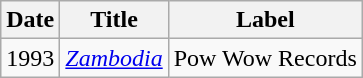<table class="wikitable">
<tr>
<th>Date</th>
<th>Title</th>
<th>Label</th>
</tr>
<tr>
<td>1993</td>
<td><em><a href='#'>Zambodia</a></em></td>
<td>Pow Wow Records</td>
</tr>
</table>
